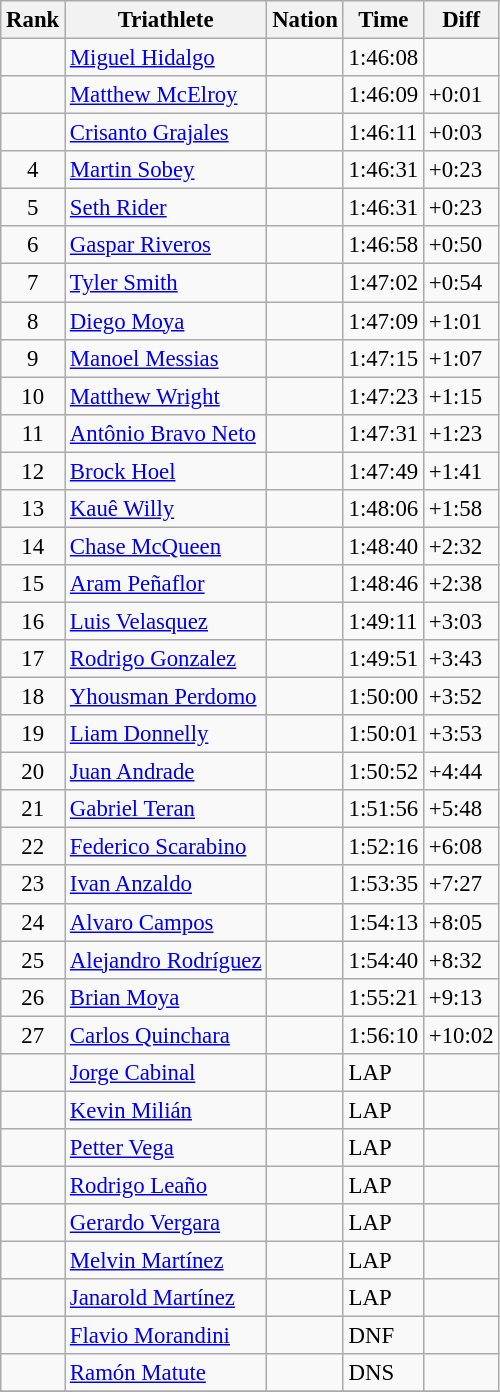<table class="wikitable sortable" style="font-size:95%" style="width:45em;">
<tr>
<th>Rank</th>
<th>Triathlete</th>
<th>Nation</th>
<th>Time</th>
<th>Diff</th>
</tr>
<tr>
<td align=center></td>
<td><a href='#'>Miguel Hidalgo</a></td>
<td></td>
<td>1:46:08</td>
<td></td>
</tr>
<tr>
<td align=center></td>
<td><a href='#'>Matthew McElroy</a></td>
<td></td>
<td>1:46:09</td>
<td>+0:01</td>
</tr>
<tr>
<td align=center></td>
<td><a href='#'>Crisanto Grajales</a></td>
<td></td>
<td>1:46:11</td>
<td>+0:03</td>
</tr>
<tr>
<td align=center>4</td>
<td><a href='#'>Martin Sobey</a></td>
<td></td>
<td>1:46:31</td>
<td>+0:23</td>
</tr>
<tr>
<td align=center>5</td>
<td><a href='#'>Seth Rider</a></td>
<td></td>
<td>1:46:31</td>
<td>+0:23</td>
</tr>
<tr>
<td align=center>6</td>
<td><a href='#'>Gaspar Riveros</a></td>
<td></td>
<td>1:46:58</td>
<td>+0:50</td>
</tr>
<tr>
<td align=center>7</td>
<td><a href='#'>Tyler Smith</a></td>
<td></td>
<td>1:47:02</td>
<td>+0:54</td>
</tr>
<tr>
<td align=center>8</td>
<td><a href='#'>Diego Moya</a></td>
<td></td>
<td>1:47:09</td>
<td>+1:01</td>
</tr>
<tr>
<td align=center>9</td>
<td><a href='#'>Manoel Messias</a></td>
<td></td>
<td>1:47:15</td>
<td>+1:07</td>
</tr>
<tr>
<td align=center>10</td>
<td><a href='#'>Matthew Wright</a></td>
<td></td>
<td>1:47:23</td>
<td>+1:15</td>
</tr>
<tr>
<td align=center>11</td>
<td><a href='#'>Antônio Bravo Neto</a></td>
<td></td>
<td>1:47:31</td>
<td>+1:23</td>
</tr>
<tr>
<td align=center>12</td>
<td><a href='#'>Brock Hoel</a></td>
<td></td>
<td>1:47:49</td>
<td>+1:41</td>
</tr>
<tr>
<td align=center>13</td>
<td><a href='#'>Kauê Willy</a></td>
<td></td>
<td>1:48:06</td>
<td>+1:58</td>
</tr>
<tr>
<td align=center>14</td>
<td><a href='#'>Chase McQueen</a></td>
<td></td>
<td>1:48:40</td>
<td>+2:32</td>
</tr>
<tr>
<td align=center>15</td>
<td><a href='#'>Aram Peñaflor</a></td>
<td></td>
<td>1:48:46</td>
<td>+2:38</td>
</tr>
<tr>
<td align=center>16</td>
<td><a href='#'>Luis Velasquez</a></td>
<td></td>
<td>1:49:11</td>
<td>+3:03</td>
</tr>
<tr>
<td align=center>17</td>
<td><a href='#'>Rodrigo Gonzalez</a></td>
<td></td>
<td>1:49:51</td>
<td>+3:43</td>
</tr>
<tr>
<td align=center>18</td>
<td><a href='#'>Yhousman Perdomo</a></td>
<td></td>
<td>1:50:00</td>
<td>+3:52</td>
</tr>
<tr>
<td align=center>19</td>
<td><a href='#'>Liam Donnelly</a></td>
<td></td>
<td>1:50:01</td>
<td>+3:53</td>
</tr>
<tr>
<td align=center>20</td>
<td><a href='#'>Juan Andrade</a></td>
<td></td>
<td>1:50:52</td>
<td>+4:44</td>
</tr>
<tr>
<td align=center>21</td>
<td><a href='#'>Gabriel Teran</a></td>
<td></td>
<td>1:51:56</td>
<td>+5:48</td>
</tr>
<tr>
<td align=center>22</td>
<td><a href='#'>Federico Scarabino</a></td>
<td></td>
<td>1:52:16</td>
<td>+6:08</td>
</tr>
<tr>
<td align=center>23</td>
<td><a href='#'>Ivan Anzaldo</a></td>
<td></td>
<td>1:53:35</td>
<td>+7:27</td>
</tr>
<tr>
<td align=center>24</td>
<td><a href='#'>Alvaro Campos</a></td>
<td></td>
<td>1:54:13</td>
<td>+8:05</td>
</tr>
<tr>
<td align=center>25</td>
<td><a href='#'>Alejandro Rodríguez</a></td>
<td></td>
<td>1:54:40</td>
<td>+8:32</td>
</tr>
<tr>
<td align=center>26</td>
<td><a href='#'>Brian Moya</a></td>
<td></td>
<td>1:55:21</td>
<td>+9:13</td>
</tr>
<tr>
<td align=center>27</td>
<td><a href='#'>Carlos Quinchara</a></td>
<td></td>
<td>1:56:10</td>
<td>+10:02</td>
</tr>
<tr>
<td align=center></td>
<td><a href='#'>Jorge Cabinal</a></td>
<td></td>
<td>LAP</td>
<td></td>
</tr>
<tr>
<td align=center></td>
<td><a href='#'>Kevin Milián</a></td>
<td></td>
<td>LAP</td>
<td></td>
</tr>
<tr>
<td align=center></td>
<td><a href='#'>Petter Vega</a></td>
<td></td>
<td>LAP</td>
<td></td>
</tr>
<tr>
<td align=center></td>
<td><a href='#'>Rodrigo Leaño</a></td>
<td></td>
<td>LAP</td>
<td></td>
</tr>
<tr>
<td align=center></td>
<td><a href='#'>Gerardo Vergara</a></td>
<td></td>
<td>LAP</td>
<td></td>
</tr>
<tr>
<td align=center></td>
<td><a href='#'>Melvin Martínez</a></td>
<td></td>
<td>LAP</td>
<td></td>
</tr>
<tr>
<td align=center></td>
<td><a href='#'>Janarold Martínez</a></td>
<td></td>
<td>LAP</td>
<td></td>
</tr>
<tr>
<td align=center></td>
<td><a href='#'>Flavio Morandini</a></td>
<td></td>
<td>DNF</td>
<td></td>
</tr>
<tr>
<td align=center></td>
<td><a href='#'>Ramón Matute</a></td>
<td></td>
<td>DNS</td>
<td></td>
</tr>
<tr>
</tr>
</table>
